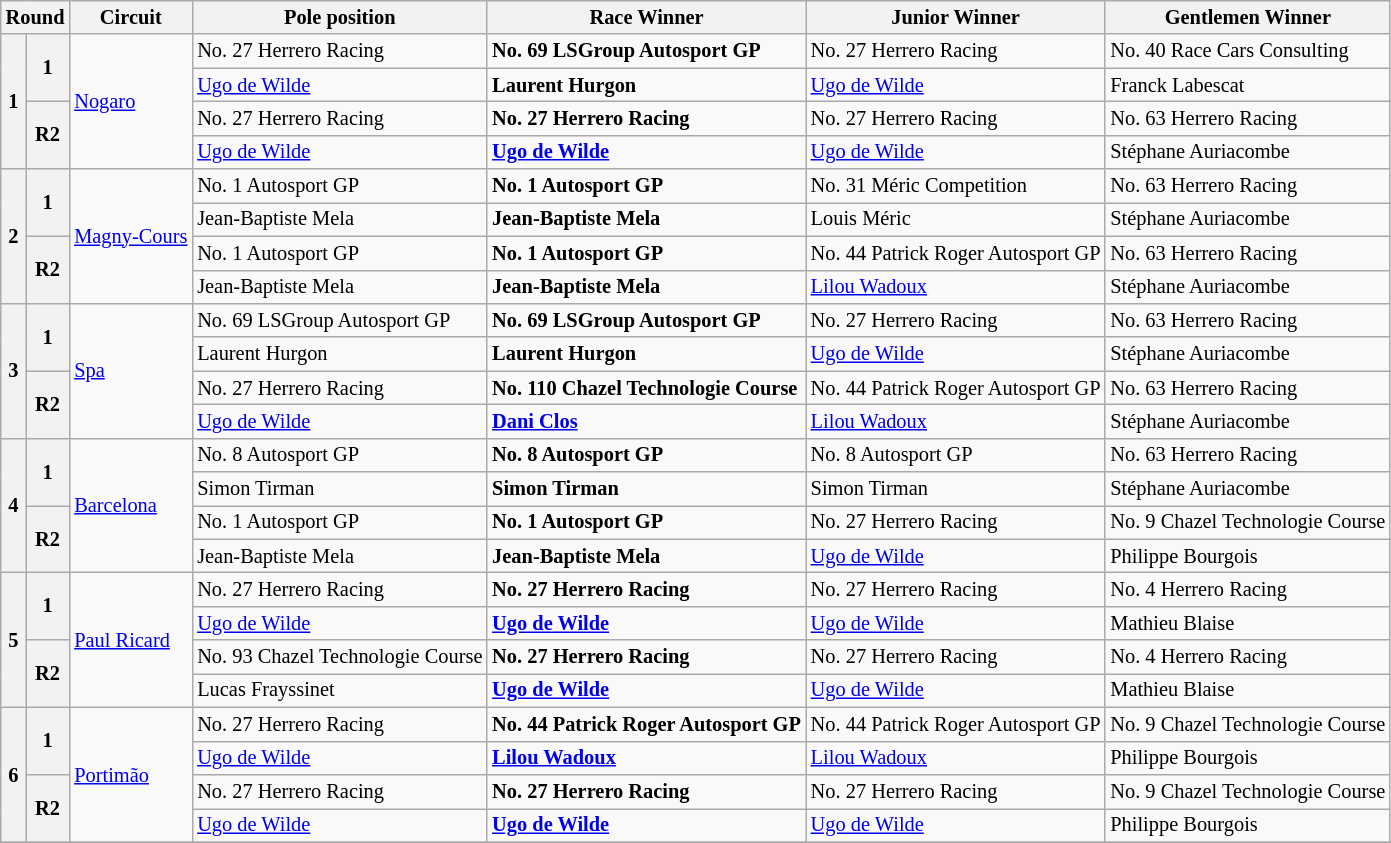<table class="wikitable" style="font-size:85%;">
<tr>
<th colspan=2>Round</th>
<th>Circuit</th>
<th>Pole position</th>
<th>Race Winner</th>
<th>Junior Winner</th>
<th>Gentlemen Winner</th>
</tr>
<tr>
<th rowspan=4>1</th>
<th rowspan=2>1</th>
<td rowspan=4> <a href='#'>Nogaro</a></td>
<td> No. 27 Herrero Racing</td>
<td> <strong>No. 69 LSGroup Autosport GP</strong></td>
<td> No. 27 Herrero Racing</td>
<td> No. 40 Race Cars Consulting</td>
</tr>
<tr>
<td> <a href='#'>Ugo de Wilde</a></td>
<td> <strong>Laurent Hurgon</strong></td>
<td> <a href='#'>Ugo de Wilde</a></td>
<td> Franck Labescat</td>
</tr>
<tr>
<th rowspan=2>R2</th>
<td> No. 27 Herrero Racing</td>
<td> <strong>No. 27 Herrero Racing</strong></td>
<td> No. 27 Herrero Racing</td>
<td> No. 63 Herrero Racing</td>
</tr>
<tr>
<td> <a href='#'>Ugo de Wilde</a></td>
<td> <strong><a href='#'>Ugo de Wilde</a></strong></td>
<td> <a href='#'>Ugo de Wilde</a></td>
<td> Stéphane Auriacombe</td>
</tr>
<tr>
<th rowspan=4>2</th>
<th rowspan=2>1</th>
<td rowspan=4> <a href='#'>Magny-Cours</a></td>
<td> No. 1 Autosport GP</td>
<td><strong> No. 1 Autosport GP</strong></td>
<td> No. 31 Méric Competition</td>
<td> No. 63 Herrero Racing</td>
</tr>
<tr>
<td> Jean-Baptiste Mela</td>
<td><strong> Jean-Baptiste Mela</strong></td>
<td> Louis Méric</td>
<td> Stéphane Auriacombe</td>
</tr>
<tr>
<th rowspan=2>R2</th>
<td> No. 1 Autosport GP</td>
<td><strong> No. 1 Autosport GP</strong></td>
<td> No. 44 Patrick Roger Autosport GP</td>
<td> No. 63 Herrero Racing</td>
</tr>
<tr>
<td> Jean-Baptiste Mela</td>
<td><strong> Jean-Baptiste Mela</strong></td>
<td> <a href='#'>Lilou Wadoux</a></td>
<td> Stéphane Auriacombe</td>
</tr>
<tr>
<th rowspan=4>3</th>
<th rowspan=2>1</th>
<td rowspan=4> <a href='#'>Spa</a></td>
<td> No. 69 LSGroup Autosport GP</td>
<td><strong> No. 69 LSGroup Autosport GP</strong></td>
<td> No. 27 Herrero Racing</td>
<td> No. 63 Herrero Racing</td>
</tr>
<tr>
<td> Laurent Hurgon</td>
<td><strong> Laurent Hurgon</strong></td>
<td> <a href='#'>Ugo de Wilde</a></td>
<td> Stéphane Auriacombe</td>
</tr>
<tr>
<th rowspan=2>R2</th>
<td> No. 27 Herrero Racing</td>
<td><strong> No. 110 Chazel Technologie Course</strong></td>
<td> No. 44 Patrick Roger Autosport GP</td>
<td> No. 63 Herrero Racing</td>
</tr>
<tr>
<td> <a href='#'>Ugo de Wilde</a></td>
<td><strong> <a href='#'>Dani Clos</a></strong></td>
<td> <a href='#'>Lilou Wadoux</a></td>
<td> Stéphane Auriacombe</td>
</tr>
<tr>
<th rowspan=4>4</th>
<th rowspan=2>1</th>
<td rowspan=4> <a href='#'>Barcelona</a></td>
<td> No. 8 Autosport GP</td>
<td><strong> No. 8 Autosport GP</strong></td>
<td> No. 8 Autosport GP</td>
<td> No. 63 Herrero Racing</td>
</tr>
<tr>
<td> Simon Tirman</td>
<td><strong> Simon Tirman</strong></td>
<td> Simon Tirman</td>
<td> Stéphane Auriacombe</td>
</tr>
<tr>
<th rowspan=2>R2</th>
<td> No. 1 Autosport GP</td>
<td><strong> No. 1 Autosport GP</strong></td>
<td> No. 27 Herrero Racing</td>
<td> No. 9 Chazel Technologie Course</td>
</tr>
<tr>
<td> Jean-Baptiste Mela</td>
<td><strong> Jean-Baptiste Mela</strong></td>
<td> <a href='#'>Ugo de Wilde</a></td>
<td> Philippe Bourgois</td>
</tr>
<tr>
<th rowspan=4>5</th>
<th rowspan=2>1</th>
<td rowspan=4> <a href='#'>Paul Ricard</a></td>
<td> No. 27 Herrero Racing</td>
<td><strong> No. 27 Herrero Racing</strong></td>
<td> No. 27 Herrero Racing</td>
<td> No. 4 Herrero Racing</td>
</tr>
<tr>
<td> <a href='#'>Ugo de Wilde</a></td>
<td><strong> <a href='#'>Ugo de Wilde</a></strong></td>
<td> <a href='#'>Ugo de Wilde</a></td>
<td> Mathieu Blaise</td>
</tr>
<tr>
<th rowspan=2>R2</th>
<td> No. 93 Chazel Technologie Course</td>
<td><strong> No. 27 Herrero Racing</strong></td>
<td> No. 27 Herrero Racing</td>
<td> No. 4 Herrero Racing</td>
</tr>
<tr>
<td> Lucas Frayssinet</td>
<td><strong> <a href='#'>Ugo de Wilde</a></strong></td>
<td> <a href='#'>Ugo de Wilde</a></td>
<td> Mathieu Blaise</td>
</tr>
<tr>
<th rowspan=4>6</th>
<th rowspan=2>1</th>
<td rowspan=4> <a href='#'>Portimão</a></td>
<td> No. 27 Herrero Racing</td>
<td><strong> No. 44 Patrick Roger Autosport GP</strong></td>
<td> No. 44 Patrick Roger Autosport GP</td>
<td> No. 9 Chazel Technologie Course</td>
</tr>
<tr>
<td> <a href='#'>Ugo de Wilde</a></td>
<td><strong> <a href='#'>Lilou Wadoux</a></strong></td>
<td> <a href='#'>Lilou Wadoux</a></td>
<td> Philippe Bourgois</td>
</tr>
<tr>
<th rowspan=2>R2</th>
<td> No. 27 Herrero Racing</td>
<td> <strong>No. 27 Herrero Racing</strong></td>
<td> No. 27 Herrero Racing</td>
<td> No. 9 Chazel Technologie Course</td>
</tr>
<tr>
<td> <a href='#'>Ugo de Wilde</a></td>
<td> <strong><a href='#'>Ugo de Wilde</a></strong></td>
<td> <a href='#'>Ugo de Wilde</a></td>
<td> Philippe Bourgois</td>
</tr>
<tr>
</tr>
</table>
